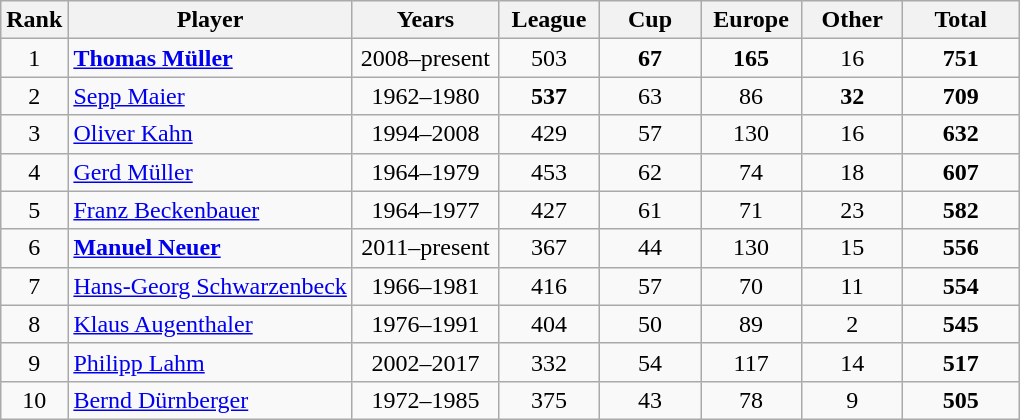<table class="wikitable sortable nowrap" style="text-align:center">
<tr>
<th>Rank</th>
<th>Player</th>
<th width=90>Years</th>
<th width=60>League</th>
<th width=60>Cup</th>
<th width=60>Europe</th>
<th width=60>Other</th>
<th width=70>Total</th>
</tr>
<tr>
<td>1</td>
<td style="text-align:left;"> <strong><a href='#'>Thomas Müller</a></strong></td>
<td>2008–present</td>
<td>503</td>
<td><strong>67</strong></td>
<td><strong>165</strong></td>
<td>16</td>
<td><strong>751</strong></td>
</tr>
<tr>
<td>2</td>
<td style="text-align:left;"> <a href='#'>Sepp Maier</a></td>
<td>1962–1980</td>
<td><strong>537</strong></td>
<td>63</td>
<td>86</td>
<td><strong>32</strong></td>
<td><strong>709</strong></td>
</tr>
<tr>
<td>3</td>
<td style="text-align:left;"> <a href='#'>Oliver Kahn</a></td>
<td>1994–2008</td>
<td>429</td>
<td>57</td>
<td>130</td>
<td>16</td>
<td><strong>632</strong></td>
</tr>
<tr>
<td>4</td>
<td style="text-align:left;"> <a href='#'>Gerd Müller</a></td>
<td>1964–1979</td>
<td>453</td>
<td>62</td>
<td>74</td>
<td>18</td>
<td><strong>607</strong></td>
</tr>
<tr>
<td>5</td>
<td style="text-align:left;"> <a href='#'>Franz Beckenbauer</a></td>
<td>1964–1977</td>
<td>427</td>
<td>61</td>
<td>71</td>
<td>23</td>
<td><strong>582</strong></td>
</tr>
<tr>
<td>6</td>
<td style="text-align:left;"> <strong><a href='#'>Manuel Neuer</a></strong></td>
<td>2011–present</td>
<td>367</td>
<td>44</td>
<td>130</td>
<td>15</td>
<td><strong>556</strong></td>
</tr>
<tr>
<td>7</td>
<td style="text-align:left;"> <a href='#'>Hans-Georg Schwarzenbeck</a></td>
<td>1966–1981</td>
<td>416</td>
<td>57</td>
<td>70</td>
<td>11</td>
<td><strong>554</strong></td>
</tr>
<tr>
<td>8</td>
<td style="text-align:left;"> <a href='#'>Klaus Augenthaler</a></td>
<td>1976–1991</td>
<td>404</td>
<td>50</td>
<td>89</td>
<td>2</td>
<td><strong>545</strong></td>
</tr>
<tr>
<td>9</td>
<td style="text-align:left;"> <a href='#'>Philipp Lahm</a></td>
<td>2002–2017</td>
<td>332</td>
<td>54</td>
<td>117</td>
<td>14</td>
<td><strong>517</strong></td>
</tr>
<tr>
<td>10</td>
<td style="text-align:left;"> <a href='#'>Bernd Dürnberger</a></td>
<td>1972–1985</td>
<td>375</td>
<td>43</td>
<td>78</td>
<td>9</td>
<td><strong>505</strong></td>
</tr>
</table>
